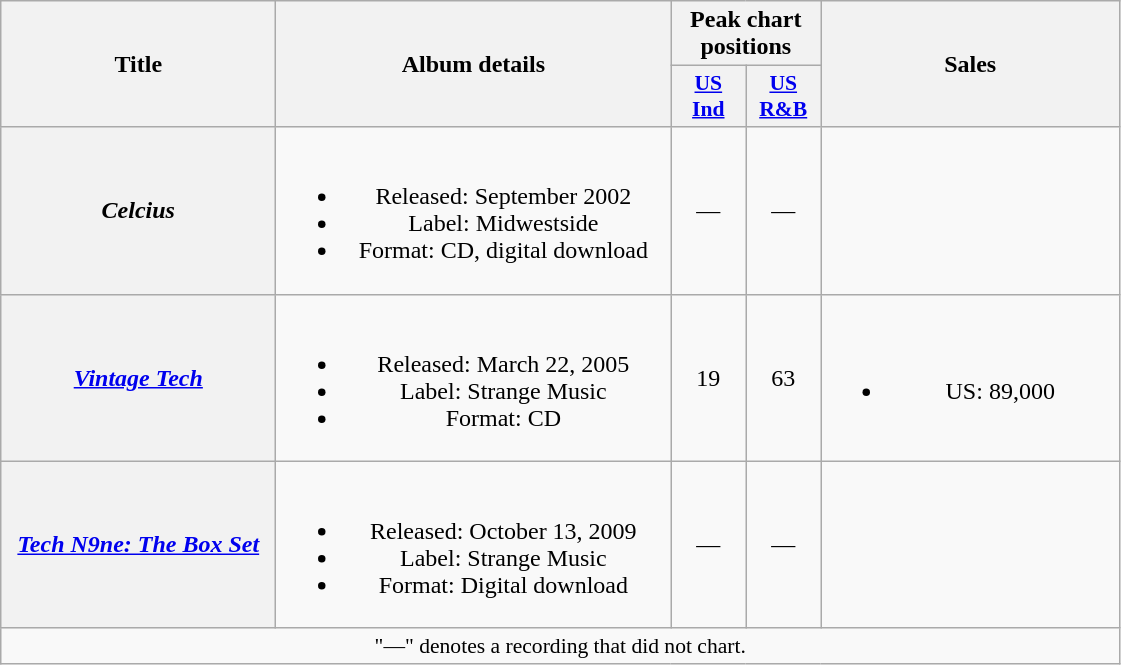<table class="wikitable plainrowheaders" style="text-align:center;">
<tr>
<th scope="col" rowspan="2" style="width:11em;">Title</th>
<th scope="col" rowspan="2" style="width:16em;">Album details</th>
<th scope="col" colspan="2">Peak chart positions</th>
<th scope="col" rowspan="2" style="width:12em;">Sales</th>
</tr>
<tr>
<th style="width:3em;font-size:90%;"><a href='#'>US<br>Ind</a><br></th>
<th style="width:3em;font-size:90%;"><a href='#'>US<br>R&B</a><br></th>
</tr>
<tr>
<th scope="row"><em>Celcius</em></th>
<td><br><ul><li>Released: September 2002</li><li>Label: Midwestside</li><li>Format: CD, digital download</li></ul></td>
<td>—</td>
<td>—</td>
<td></td>
</tr>
<tr>
<th scope="row"><em><a href='#'>Vintage Tech</a></em></th>
<td><br><ul><li>Released: March 22, 2005</li><li>Label: Strange Music</li><li>Format: CD</li></ul></td>
<td>19</td>
<td>63</td>
<td><br><ul><li>US: 89,000</li></ul></td>
</tr>
<tr>
<th scope="row"><em><a href='#'>Tech N9ne: The Box Set</a></em></th>
<td><br><ul><li>Released: October 13, 2009</li><li>Label: Strange Music</li><li>Format: Digital download</li></ul></td>
<td>—</td>
<td>—</td>
<td></td>
</tr>
<tr>
<td colspan="8" style="font-size:90%">"—" denotes a recording that did not chart.</td>
</tr>
</table>
